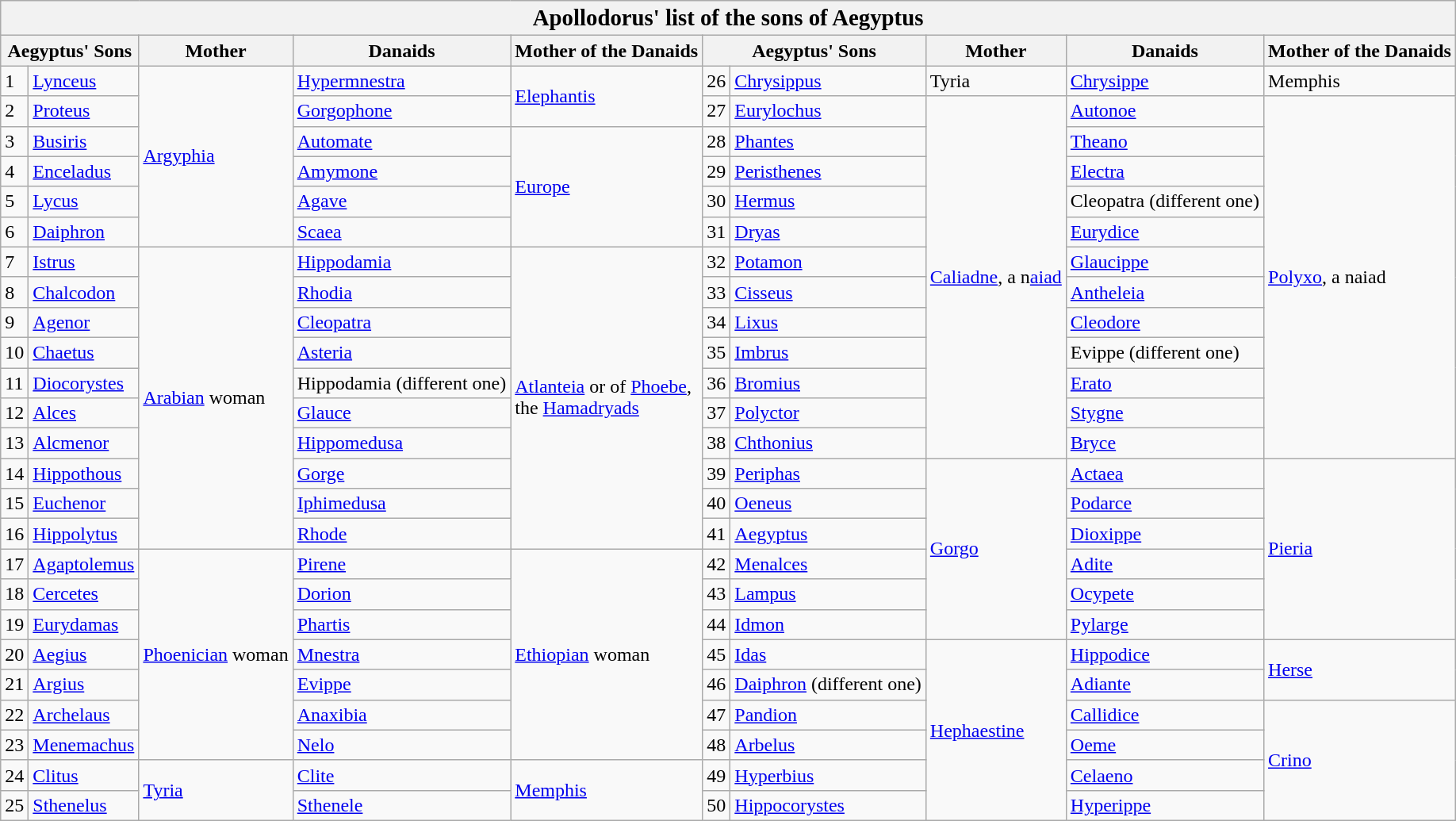<table class="wikitable">
<tr>
<th colspan="10"><big>Apollodorus' list of the sons of Aegyptus</big></th>
</tr>
<tr>
<th colspan="2">Aegyptus' Sons</th>
<th>Mother</th>
<th>Danaids</th>
<th>Mother of the Danaids</th>
<th colspan="2">Aegyptus' Sons</th>
<th>Mother</th>
<th>Danaids</th>
<th>Mother of the Danaids</th>
</tr>
<tr>
<td>1</td>
<td><a href='#'>Lynceus</a></td>
<td rowspan="6"><a href='#'>Argyphia</a></td>
<td><a href='#'>Hypermnestra</a></td>
<td rowspan="2"><a href='#'>Elephantis</a></td>
<td>26</td>
<td><a href='#'>Chrysippus</a></td>
<td>Tyria</td>
<td><a href='#'>Chrysippe</a></td>
<td>Memphis</td>
</tr>
<tr>
<td>2</td>
<td><a href='#'>Proteus</a></td>
<td><a href='#'>Gorgophone</a></td>
<td>27</td>
<td><a href='#'>Eurylochus</a></td>
<td rowspan="12"><a href='#'>Caliadne</a>, a n<a href='#'>aiad</a></td>
<td><a href='#'>Autonoe</a></td>
<td rowspan="12"><a href='#'>Polyxo</a>, a naiad</td>
</tr>
<tr>
<td>3</td>
<td><a href='#'>Busiris</a></td>
<td><a href='#'>Automate</a></td>
<td rowspan="4"><a href='#'>Europe</a></td>
<td>28</td>
<td><a href='#'>Phantes</a></td>
<td><a href='#'>Theano</a></td>
</tr>
<tr>
<td>4</td>
<td><a href='#'>Enceladus</a></td>
<td><a href='#'>Amymone</a></td>
<td>29</td>
<td><a href='#'>Peristhenes</a></td>
<td><a href='#'>Electra</a></td>
</tr>
<tr>
<td>5</td>
<td><a href='#'>Lycus</a></td>
<td><a href='#'>Agave</a></td>
<td>30</td>
<td><a href='#'>Hermus</a></td>
<td>Cleopatra (different one)</td>
</tr>
<tr>
<td>6</td>
<td><a href='#'>Daiphron</a></td>
<td><a href='#'>Scaea</a></td>
<td>31</td>
<td><a href='#'>Dryas</a></td>
<td><a href='#'>Eurydice</a></td>
</tr>
<tr>
<td>7</td>
<td><a href='#'>Istrus</a></td>
<td rowspan="10"><a href='#'>Arabian</a> woman</td>
<td><a href='#'>Hippodamia</a></td>
<td rowspan="10"><a href='#'>Atlanteia</a>  or of <a href='#'>Phoebe</a>,<br>the <a href='#'>Hamadryads</a></td>
<td>32</td>
<td><a href='#'>Potamon</a></td>
<td><a href='#'>Glaucippe</a></td>
</tr>
<tr>
<td>8</td>
<td><a href='#'>Chalcodon</a></td>
<td><a href='#'>Rhodia</a></td>
<td>33</td>
<td><a href='#'>Cisseus</a></td>
<td><a href='#'>Antheleia</a></td>
</tr>
<tr>
<td>9</td>
<td><a href='#'>Agenor</a></td>
<td><a href='#'>Cleopatra</a></td>
<td>34</td>
<td><a href='#'>Lixus</a></td>
<td><a href='#'>Cleodore</a></td>
</tr>
<tr>
<td>10</td>
<td><a href='#'>Chaetus</a></td>
<td><a href='#'>Asteria</a></td>
<td>35</td>
<td><a href='#'>Imbrus</a></td>
<td>Evippe (different one)</td>
</tr>
<tr>
<td>11</td>
<td><a href='#'>Diocorystes</a></td>
<td>Hippodamia (different one)</td>
<td>36</td>
<td><a href='#'>Bromius</a></td>
<td><a href='#'>Erato</a></td>
</tr>
<tr>
<td>12</td>
<td><a href='#'>Alces</a></td>
<td><a href='#'>Glauce</a></td>
<td>37</td>
<td><a href='#'>Polyctor</a></td>
<td><a href='#'>Stygne</a></td>
</tr>
<tr>
<td>13</td>
<td><a href='#'>Alcmenor</a></td>
<td><a href='#'>Hippomedusa</a></td>
<td>38</td>
<td><a href='#'>Chthonius</a></td>
<td><a href='#'>Bryce</a></td>
</tr>
<tr>
<td>14</td>
<td><a href='#'>Hippothous</a></td>
<td><a href='#'>Gorge</a></td>
<td>39</td>
<td><a href='#'>Periphas</a></td>
<td rowspan="6"><a href='#'>Gorgo</a></td>
<td><a href='#'>Actaea</a></td>
<td rowspan="6"><a href='#'>Pieria</a></td>
</tr>
<tr>
<td>15</td>
<td><a href='#'>Euchenor</a></td>
<td><a href='#'>Iphimedusa</a></td>
<td>40</td>
<td><a href='#'>Oeneus</a></td>
<td><a href='#'>Podarce</a></td>
</tr>
<tr>
<td>16</td>
<td><a href='#'>Hippolytus</a></td>
<td><a href='#'>Rhode</a></td>
<td>41</td>
<td><a href='#'>Aegyptus</a></td>
<td><a href='#'>Dioxippe</a></td>
</tr>
<tr>
<td>17</td>
<td><a href='#'>Agaptolemus</a></td>
<td rowspan="7"><a href='#'>Phoenician</a> woman</td>
<td><a href='#'>Pirene</a></td>
<td rowspan="7"><a href='#'>Ethiopian</a> woman</td>
<td>42</td>
<td><a href='#'>Menalces</a></td>
<td><a href='#'>Adite</a></td>
</tr>
<tr>
<td>18</td>
<td><a href='#'>Cercetes</a></td>
<td><a href='#'>Dorion</a></td>
<td>43</td>
<td><a href='#'>Lampus</a></td>
<td><a href='#'>Ocypete</a></td>
</tr>
<tr>
<td>19</td>
<td><a href='#'>Eurydamas</a></td>
<td><a href='#'>Phartis</a></td>
<td>44</td>
<td><a href='#'>Idmon</a></td>
<td><a href='#'>Pylarge</a></td>
</tr>
<tr>
<td>20</td>
<td><a href='#'>Aegius</a></td>
<td><a href='#'>Mnestra</a></td>
<td>45</td>
<td><a href='#'>Idas</a></td>
<td rowspan="6"><a href='#'>Hephaestine</a></td>
<td><a href='#'>Hippodice</a></td>
<td rowspan="2"><a href='#'>Herse</a></td>
</tr>
<tr>
<td>21</td>
<td><a href='#'>Argius</a></td>
<td><a href='#'>Evippe</a></td>
<td>46</td>
<td><a href='#'>Daiphron</a> (different one)</td>
<td><a href='#'>Adiante</a></td>
</tr>
<tr>
<td>22</td>
<td><a href='#'>Archelaus</a></td>
<td><a href='#'>Anaxibia</a></td>
<td>47</td>
<td><a href='#'>Pandion</a></td>
<td><a href='#'>Callidice</a></td>
<td rowspan="4"><a href='#'>Crino</a></td>
</tr>
<tr>
<td>23</td>
<td><a href='#'>Menemachus</a></td>
<td><a href='#'>Nelo</a></td>
<td>48</td>
<td><a href='#'>Arbelus</a></td>
<td><a href='#'>Oeme</a></td>
</tr>
<tr>
<td>24</td>
<td><a href='#'>Clitus</a></td>
<td rowspan="2"><a href='#'>Tyria</a></td>
<td><a href='#'>Clite</a></td>
<td rowspan="2"><a href='#'>Memphis</a></td>
<td>49</td>
<td><a href='#'>Hyperbius</a></td>
<td><a href='#'>Celaeno</a></td>
</tr>
<tr>
<td>25</td>
<td><a href='#'>Sthenelus</a></td>
<td><a href='#'>Sthenele</a></td>
<td>50</td>
<td><a href='#'>Hippocorystes</a></td>
<td><a href='#'>Hyperippe</a></td>
</tr>
</table>
